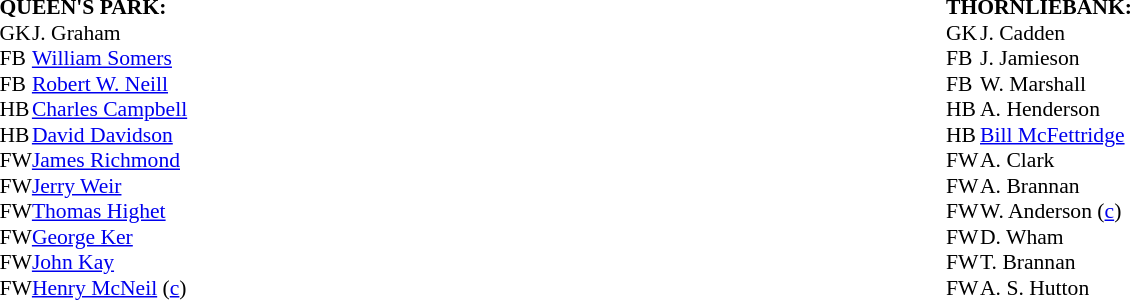<table width="100%">
<tr>
<td valign="top" width="50%"><br><table style="font-size: 90%" cellspacing="0" cellpadding="0">
<tr>
<td colspan="2"><strong>QUEEN'S PARK:</strong></td>
</tr>
<tr>
<td>GK</td>
<td> J. Graham</td>
</tr>
<tr>
<td>FB</td>
<td> <a href='#'>William Somers</a></td>
</tr>
<tr>
<td>FB</td>
<td> <a href='#'>Robert W. Neill</a></td>
</tr>
<tr>
<td>HB</td>
<td> <a href='#'>Charles Campbell</a></td>
</tr>
<tr>
<td>HB</td>
<td> <a href='#'>David Davidson</a></td>
</tr>
<tr>
<td>FW</td>
<td> <a href='#'>James Richmond</a></td>
</tr>
<tr>
<td>FW</td>
<td> <a href='#'>Jerry Weir</a></td>
</tr>
<tr>
<td>FW</td>
<td> <a href='#'>Thomas Highet</a></td>
</tr>
<tr>
<td>FW</td>
<td> <a href='#'>George Ker</a></td>
</tr>
<tr>
<td>FW</td>
<td> <a href='#'>John Kay</a></td>
</tr>
<tr>
<td>FW</td>
<td> <a href='#'>Henry McNeil</a> (<a href='#'>c</a>)</td>
</tr>
<tr>
<td colspan=2></td>
</tr>
<tr>
<td colspan="2"></td>
</tr>
</table>
</td>
<td valign="top" width="50%"><br><table style="font-size: 90%" cellspacing="0" cellpadding="0" align=centre>
<tr>
<td colspan="2"><strong>THORNLIEBANK:</strong></td>
</tr>
<tr>
<td>GK</td>
<td> J. Cadden</td>
</tr>
<tr>
<td>FB</td>
<td> J. Jamieson</td>
</tr>
<tr>
<td>FB</td>
<td> W. Marshall</td>
</tr>
<tr>
<td>HB</td>
<td> A. Henderson</td>
</tr>
<tr>
<td>HB</td>
<td> <a href='#'>Bill McFettridge</a></td>
</tr>
<tr>
<td>FW</td>
<td> A. Clark</td>
</tr>
<tr>
<td>FW</td>
<td> A. Brannan</td>
</tr>
<tr>
<td>FW</td>
<td> W. Anderson (<a href='#'>c</a>)</td>
</tr>
<tr>
<td>FW</td>
<td> D. Wham</td>
</tr>
<tr>
<td>FW</td>
<td> T. Brannan</td>
</tr>
<tr>
<td>FW</td>
<td> A. S. Hutton</td>
</tr>
<tr>
<td colspan=2></td>
</tr>
<tr>
<td colspan="2"></td>
</tr>
</table>
</td>
</tr>
</table>
